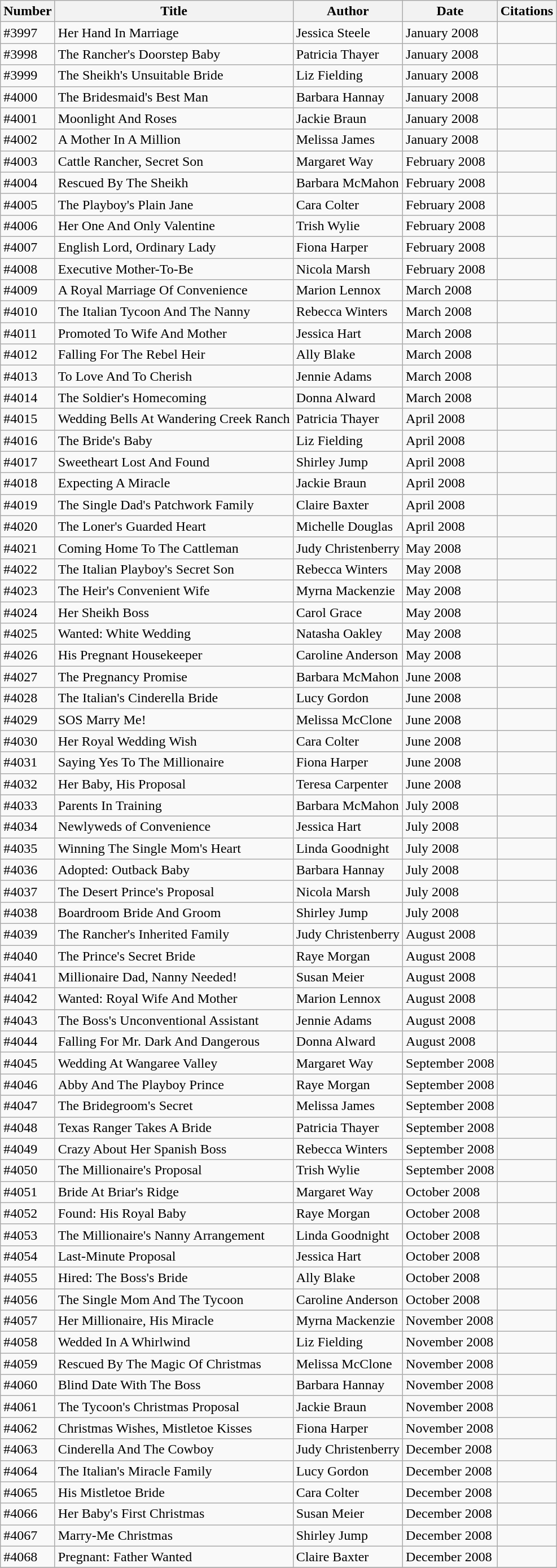<table class="wikitable sortable">
<tr>
<th>Number</th>
<th>Title</th>
<th>Author</th>
<th>Date</th>
<th>Citations</th>
</tr>
<tr>
<td>#3997</td>
<td>Her Hand In Marriage</td>
<td>Jessica Steele</td>
<td>January 2008</td>
<td></td>
</tr>
<tr>
<td>#3998</td>
<td>The Rancher's Doorstep Baby</td>
<td>Patricia Thayer</td>
<td>January 2008</td>
<td></td>
</tr>
<tr>
<td>#3999</td>
<td>The Sheikh's Unsuitable Bride</td>
<td>Liz Fielding</td>
<td>January 2008</td>
<td></td>
</tr>
<tr>
<td>#4000</td>
<td>The Bridesmaid's Best Man</td>
<td>Barbara Hannay</td>
<td>January 2008</td>
<td></td>
</tr>
<tr>
<td>#4001</td>
<td>Moonlight And Roses</td>
<td>Jackie Braun</td>
<td>January 2008</td>
<td></td>
</tr>
<tr>
<td>#4002</td>
<td>A Mother In A Million</td>
<td>Melissa James</td>
<td>January 2008</td>
<td></td>
</tr>
<tr>
<td>#4003</td>
<td>Cattle Rancher, Secret Son</td>
<td>Margaret Way</td>
<td>February 2008</td>
<td></td>
</tr>
<tr>
<td>#4004</td>
<td>Rescued By The Sheikh</td>
<td>Barbara McMahon</td>
<td>February 2008</td>
<td></td>
</tr>
<tr>
<td>#4005</td>
<td>The Playboy's Plain Jane</td>
<td>Cara Colter</td>
<td>February 2008</td>
<td></td>
</tr>
<tr>
<td>#4006</td>
<td>Her One And Only Valentine</td>
<td>Trish Wylie</td>
<td>February 2008</td>
<td></td>
</tr>
<tr>
<td>#4007</td>
<td>English Lord, Ordinary Lady</td>
<td>Fiona Harper</td>
<td>February 2008</td>
<td></td>
</tr>
<tr>
<td>#4008</td>
<td>Executive Mother-To-Be</td>
<td>Nicola Marsh</td>
<td>February 2008</td>
<td></td>
</tr>
<tr>
<td>#4009</td>
<td>A Royal Marriage Of Convenience</td>
<td>Marion Lennox</td>
<td>March 2008</td>
<td></td>
</tr>
<tr>
<td>#4010</td>
<td>The Italian Tycoon And The Nanny</td>
<td>Rebecca Winters</td>
<td>March 2008</td>
<td></td>
</tr>
<tr>
<td>#4011</td>
<td>Promoted To Wife And Mother</td>
<td>Jessica Hart</td>
<td>March 2008</td>
<td></td>
</tr>
<tr>
<td>#4012</td>
<td>Falling For The Rebel Heir</td>
<td>Ally Blake</td>
<td>March 2008</td>
<td></td>
</tr>
<tr>
<td>#4013</td>
<td>To Love And To Cherish</td>
<td>Jennie Adams</td>
<td>March 2008</td>
<td></td>
</tr>
<tr>
<td>#4014</td>
<td>The Soldier's Homecoming</td>
<td>Donna Alward</td>
<td>March 2008</td>
<td></td>
</tr>
<tr>
<td>#4015</td>
<td>Wedding Bells At Wandering Creek Ranch</td>
<td>Patricia Thayer</td>
<td>April 2008</td>
<td></td>
</tr>
<tr>
<td>#4016</td>
<td>The Bride's Baby</td>
<td>Liz Fielding</td>
<td>April 2008</td>
<td></td>
</tr>
<tr>
<td>#4017</td>
<td>Sweetheart Lost And Found</td>
<td>Shirley Jump</td>
<td>April 2008</td>
<td></td>
</tr>
<tr>
<td>#4018</td>
<td>Expecting A Miracle</td>
<td>Jackie Braun</td>
<td>April 2008</td>
<td></td>
</tr>
<tr>
<td>#4019</td>
<td>The Single Dad's Patchwork Family</td>
<td>Claire Baxter</td>
<td>April 2008</td>
<td></td>
</tr>
<tr>
<td>#4020</td>
<td>The Loner's Guarded Heart</td>
<td>Michelle Douglas</td>
<td>April 2008</td>
<td></td>
</tr>
<tr>
<td>#4021</td>
<td>Coming Home To The Cattleman</td>
<td>Judy Christenberry</td>
<td>May 2008</td>
<td></td>
</tr>
<tr>
<td>#4022</td>
<td>The Italian Playboy's Secret Son</td>
<td>Rebecca Winters</td>
<td>May 2008</td>
<td></td>
</tr>
<tr>
<td>#4023</td>
<td>The Heir's Convenient Wife</td>
<td>Myrna Mackenzie</td>
<td>May 2008</td>
<td></td>
</tr>
<tr>
<td>#4024</td>
<td>Her Sheikh Boss</td>
<td>Carol Grace</td>
<td>May 2008</td>
<td></td>
</tr>
<tr>
<td>#4025</td>
<td>Wanted: White Wedding</td>
<td>Natasha Oakley</td>
<td>May 2008</td>
<td></td>
</tr>
<tr>
<td>#4026</td>
<td>His Pregnant Housekeeper</td>
<td>Caroline Anderson</td>
<td>May 2008</td>
<td></td>
</tr>
<tr>
<td>#4027</td>
<td>The Pregnancy Promise</td>
<td>Barbara McMahon</td>
<td>June 2008</td>
<td></td>
</tr>
<tr>
<td>#4028</td>
<td>The Italian's Cinderella Bride</td>
<td>Lucy Gordon</td>
<td>June 2008</td>
<td></td>
</tr>
<tr>
<td>#4029</td>
<td>SOS Marry Me!</td>
<td>Melissa McClone</td>
<td>June 2008</td>
<td></td>
</tr>
<tr>
<td>#4030</td>
<td>Her Royal Wedding Wish</td>
<td>Cara Colter</td>
<td>June 2008</td>
<td></td>
</tr>
<tr>
<td>#4031</td>
<td>Saying Yes To The Millionaire</td>
<td>Fiona Harper</td>
<td>June 2008</td>
<td></td>
</tr>
<tr>
<td>#4032</td>
<td>Her Baby, His Proposal</td>
<td>Teresa Carpenter</td>
<td>June 2008</td>
<td></td>
</tr>
<tr>
<td>#4033</td>
<td>Parents In Training</td>
<td>Barbara McMahon</td>
<td>July 2008</td>
<td></td>
</tr>
<tr>
<td>#4034</td>
<td>Newlyweds of Convenience</td>
<td>Jessica Hart</td>
<td>July 2008</td>
<td></td>
</tr>
<tr>
<td>#4035</td>
<td>Winning The Single Mom's Heart</td>
<td>Linda Goodnight</td>
<td>July 2008</td>
<td></td>
</tr>
<tr>
<td>#4036</td>
<td>Adopted: Outback Baby</td>
<td>Barbara Hannay</td>
<td>July 2008</td>
<td></td>
</tr>
<tr>
<td>#4037</td>
<td>The Desert Prince's Proposal</td>
<td>Nicola Marsh</td>
<td>July 2008</td>
<td></td>
</tr>
<tr>
<td>#4038</td>
<td>Boardroom Bride And Groom</td>
<td>Shirley Jump</td>
<td>July 2008</td>
<td></td>
</tr>
<tr>
<td>#4039</td>
<td>The Rancher's Inherited Family</td>
<td>Judy Christenberry</td>
<td>August 2008</td>
<td></td>
</tr>
<tr>
<td>#4040</td>
<td>The Prince's Secret Bride</td>
<td>Raye Morgan</td>
<td>August 2008</td>
<td></td>
</tr>
<tr>
<td>#4041</td>
<td>Millionaire Dad, Nanny Needed!</td>
<td>Susan Meier</td>
<td>August 2008</td>
<td></td>
</tr>
<tr>
<td>#4042</td>
<td>Wanted: Royal Wife And Mother</td>
<td>Marion Lennox</td>
<td>August 2008</td>
<td></td>
</tr>
<tr>
<td>#4043</td>
<td>The Boss's Unconventional Assistant</td>
<td>Jennie Adams</td>
<td>August 2008</td>
<td></td>
</tr>
<tr>
<td>#4044</td>
<td>Falling For Mr. Dark And Dangerous</td>
<td>Donna Alward</td>
<td>August 2008</td>
<td></td>
</tr>
<tr>
<td>#4045</td>
<td>Wedding At Wangaree Valley</td>
<td>Margaret Way</td>
<td>September 2008</td>
<td></td>
</tr>
<tr>
<td>#4046</td>
<td>Abby And The Playboy Prince</td>
<td>Raye Morgan</td>
<td>September 2008</td>
<td></td>
</tr>
<tr>
<td>#4047</td>
<td>The Bridegroom's Secret</td>
<td>Melissa James</td>
<td>September 2008</td>
<td></td>
</tr>
<tr>
<td>#4048</td>
<td>Texas Ranger Takes A Bride</td>
<td>Patricia Thayer</td>
<td>September 2008</td>
<td></td>
</tr>
<tr>
<td>#4049</td>
<td>Crazy About Her Spanish Boss</td>
<td>Rebecca Winters</td>
<td>September 2008</td>
<td></td>
</tr>
<tr>
<td>#4050</td>
<td>The Millionaire's Proposal</td>
<td>Trish Wylie</td>
<td>September 2008</td>
<td></td>
</tr>
<tr>
<td>#4051</td>
<td>Bride At Briar's Ridge</td>
<td>Margaret Way</td>
<td>October 2008</td>
<td></td>
</tr>
<tr>
<td>#4052</td>
<td>Found: His Royal Baby</td>
<td>Raye Morgan</td>
<td>October 2008</td>
<td></td>
</tr>
<tr>
<td>#4053</td>
<td>The Millionaire's Nanny Arrangement</td>
<td>Linda Goodnight</td>
<td>October 2008</td>
<td></td>
</tr>
<tr>
<td>#4054</td>
<td>Last-Minute Proposal</td>
<td>Jessica Hart</td>
<td>October 2008</td>
<td></td>
</tr>
<tr>
<td>#4055</td>
<td>Hired: The Boss's Bride</td>
<td>Ally Blake</td>
<td>October 2008</td>
<td></td>
</tr>
<tr>
<td>#4056</td>
<td>The Single Mom And The Tycoon</td>
<td>Caroline Anderson</td>
<td>October 2008</td>
<td></td>
</tr>
<tr>
<td>#4057</td>
<td>Her Millionaire, His Miracle</td>
<td>Myrna Mackenzie</td>
<td>November 2008</td>
<td></td>
</tr>
<tr>
<td>#4058</td>
<td>Wedded In A Whirlwind</td>
<td>Liz Fielding</td>
<td>November 2008</td>
<td></td>
</tr>
<tr>
<td>#4059</td>
<td>Rescued By The Magic Of Christmas</td>
<td>Melissa McClone</td>
<td>November 2008</td>
<td></td>
</tr>
<tr>
<td>#4060</td>
<td>Blind Date With The Boss</td>
<td>Barbara Hannay</td>
<td>November 2008</td>
<td></td>
</tr>
<tr>
<td>#4061</td>
<td>The Tycoon's Christmas Proposal</td>
<td>Jackie Braun</td>
<td>November 2008</td>
<td></td>
</tr>
<tr>
<td>#4062</td>
<td>Christmas Wishes, Mistletoe Kisses</td>
<td>Fiona Harper</td>
<td>November 2008</td>
<td></td>
</tr>
<tr>
<td>#4063</td>
<td>Cinderella And The Cowboy</td>
<td>Judy Christenberry</td>
<td>December 2008</td>
<td></td>
</tr>
<tr>
<td>#4064</td>
<td>The Italian's Miracle Family</td>
<td>Lucy Gordon</td>
<td>December 2008</td>
<td></td>
</tr>
<tr>
<td>#4065</td>
<td>His Mistletoe Bride</td>
<td>Cara Colter</td>
<td>December 2008</td>
<td></td>
</tr>
<tr>
<td>#4066</td>
<td>Her Baby's First Christmas</td>
<td>Susan Meier</td>
<td>December 2008</td>
<td></td>
</tr>
<tr>
<td>#4067</td>
<td>Marry-Me Christmas</td>
<td>Shirley Jump</td>
<td>December 2008</td>
<td></td>
</tr>
<tr>
<td>#4068</td>
<td>Pregnant: Father Wanted</td>
<td>Claire Baxter</td>
<td>December 2008</td>
<td></td>
</tr>
<tr>
</tr>
</table>
